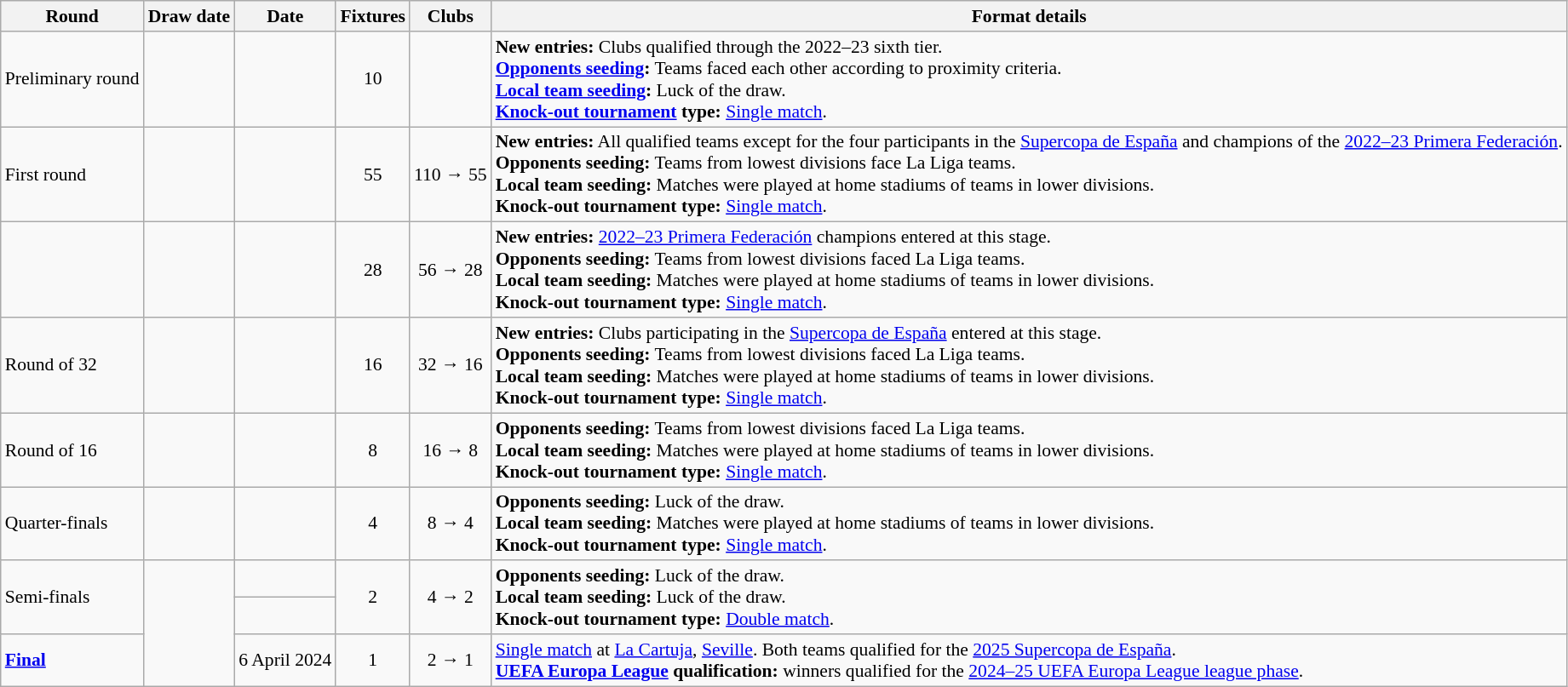<table class="wikitable" style="font-size:90%">
<tr>
<th>Round</th>
<th>Draw date</th>
<th>Date</th>
<th>Fixtures</th>
<th>Clubs</th>
<th>Format details</th>
</tr>
<tr>
<td>Preliminary round</td>
<td style="text-align:left;"><br></td>
<td style="text-align:left;"></td>
<td style="text-align:center;">10</td>
<td style="text-align:center;"></td>
<td><strong>New entries:</strong> Clubs qualified through the 2022–23 sixth tier.<br><strong><a href='#'>Opponents seeding</a>:</strong> Teams faced each other according to proximity criteria.<br><strong><a href='#'>Local team seeding</a>:</strong> Luck of the draw.<br><strong><a href='#'>Knock-out tournament</a> type:</strong> <a href='#'>Single match</a>.</td>
</tr>
<tr>
<td>First round</td>
<td style="text-align:left;"></td>
<td style="text-align:left;"></td>
<td style="text-align:center;">55</td>
<td style="text-align:center;">110 → 55</td>
<td><strong>New entries:</strong> All qualified teams except for the four participants in the <a href='#'>Supercopa de España</a> and champions of the <a href='#'>2022–23 Primera Federación</a>.<br><strong>Opponents seeding:</strong> Teams from lowest divisions face La Liga teams.<br><strong>Local team seeding:</strong> Matches were played at home stadiums of teams in lower divisions.<br><strong>Knock-out tournament type:</strong> <a href='#'>Single match</a>.</td>
</tr>
<tr>
<td></td>
<td style="text-align:left;"></td>
<td style="text-align:left;"></td>
<td style="text-align:center;">28</td>
<td style="text-align:center;">56 → 28</td>
<td><strong>New entries:</strong> <a href='#'>2022–23 Primera Federación</a> champions entered at this stage.<br><strong>Opponents seeding:</strong> Teams from lowest divisions faced La Liga teams.<br><strong>Local team seeding:</strong> Matches were played at home stadiums of teams in lower divisions.<br><strong>Knock-out tournament type:</strong> <a href='#'>Single match</a>.</td>
</tr>
<tr>
<td>Round of 32</td>
<td style="text-align:left;"></td>
<td style="text-align:left;"></td>
<td style="text-align:center;">16</td>
<td style="text-align:center;">32 → 16</td>
<td><strong>New entries:</strong> Clubs participating in the <a href='#'>Supercopa de España</a> entered at this stage.<br><strong>Opponents seeding:</strong> Teams from lowest divisions faced La Liga teams.<br><strong>Local team seeding:</strong> Matches were played at home stadiums of teams in lower divisions.<br><strong>Knock-out tournament type:</strong> <a href='#'>Single match</a>.</td>
</tr>
<tr>
<td>Round of 16</td>
<td style="text-align:left;"></td>
<td style="text-align:left;"></td>
<td style="text-align:center;">8</td>
<td style="text-align:center;">16 → 8</td>
<td><strong>Opponents seeding:</strong> Teams from lowest divisions faced La Liga teams.<br><strong>Local team seeding:</strong> Matches were played at home stadiums of teams in lower divisions.<br><strong>Knock-out tournament type:</strong> <a href='#'>Single match</a>.</td>
</tr>
<tr>
<td>Quarter-finals</td>
<td style="text-align:left;"></td>
<td style="text-align:left;"></td>
<td style="text-align:center;">4</td>
<td style="text-align:center;">8 → 4</td>
<td><strong>Opponents seeding:</strong> Luck of the draw.<br><strong>Local team seeding:</strong> Matches were played at home stadiums of teams in lower divisions.<br><strong>Knock-out tournament type:</strong> <a href='#'>Single match</a>.</td>
</tr>
<tr>
<td rowspan=2>Semi-finals</td>
<td rowspan=3 style="text-align:left;"></td>
<td style="text-align:left;"></td>
<td rowspan=2 style="text-align:center;">2</td>
<td rowspan=2 style="text-align:center;">4 → 2</td>
<td rowspan=2><strong>Opponents seeding:</strong> Luck of the draw.<br><strong>Local team seeding:</strong> Luck of the draw.<br><strong>Knock-out tournament type:</strong> <a href='#'>Double match</a>.</td>
</tr>
<tr>
<td style="text-align:left;"></td>
</tr>
<tr>
<td><strong><a href='#'>Final</a></strong></td>
<td style="text-align:left;">6 April 2024</td>
<td style="text-align:center;">1</td>
<td style="text-align:center;">2 → 1</td>
<td><a href='#'>Single match</a> at <a href='#'>La Cartuja</a>, <a href='#'>Seville</a>. Both teams qualified for the <a href='#'>2025 Supercopa de España</a>.<br><strong><a href='#'>UEFA Europa League</a> qualification:</strong> winners qualified for the <a href='#'>2024–25 UEFA Europa League league phase</a>.</td>
</tr>
</table>
